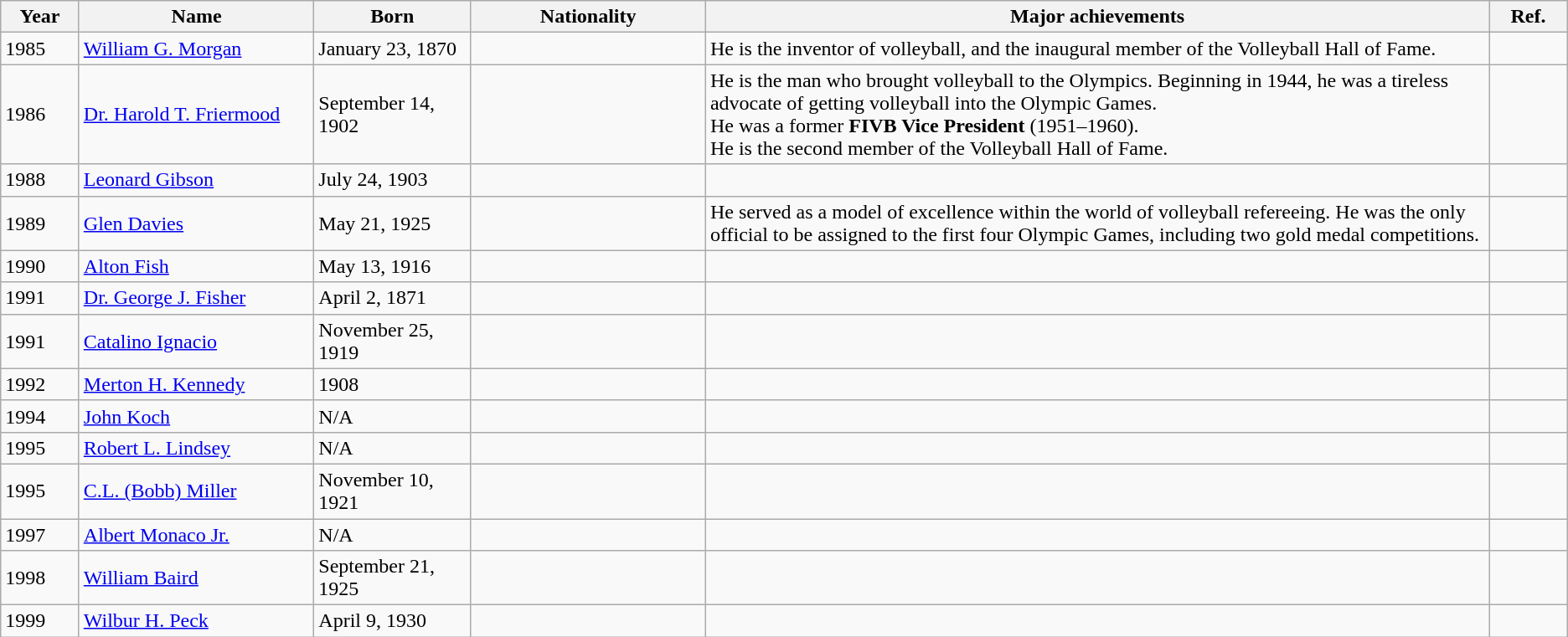<table class="wikitable">
<tr>
<th style="width: 5%;">Year</th>
<th style="width: 15%;">Name</th>
<th style="width: 10%;">Born</th>
<th style="width: 15%;">Nationality</th>
<th style="width: 50%;">Major achievements</th>
<th style="width: 5%;">Ref.</th>
</tr>
<tr>
<td>1985</td>
<td><a href='#'>William G. Morgan</a></td>
<td>January 23, 1870</td>
<td></td>
<td>He is the inventor of volleyball, and the inaugural member of the Volleyball Hall of Fame.</td>
<td></td>
</tr>
<tr>
<td>1986</td>
<td><a href='#'>Dr. Harold T. Friermood</a></td>
<td>September 14, 1902</td>
<td></td>
<td>He is the man who brought volleyball to the Olympics. Beginning in 1944, he was a tireless advocate of getting volleyball into the Olympic Games. <br>He was a former <strong>FIVB Vice President</strong> (1951–1960).<br>He is the second member of the Volleyball Hall of Fame.</td>
<td></td>
</tr>
<tr>
<td>1988</td>
<td><a href='#'>Leonard Gibson</a></td>
<td>July 24, 1903</td>
<td></td>
<td></td>
<td></td>
</tr>
<tr>
<td>1989</td>
<td><a href='#'>Glen Davies</a></td>
<td>May 21, 1925</td>
<td></td>
<td>He served as a model of excellence within the world of volleyball refereeing. He was the only official to be assigned to the first four Olympic Games, including two gold medal competitions.</td>
<td></td>
</tr>
<tr>
<td>1990</td>
<td><a href='#'>Alton Fish</a></td>
<td>May 13, 1916</td>
<td></td>
<td></td>
<td></td>
</tr>
<tr>
<td>1991</td>
<td><a href='#'>Dr. George J. Fisher</a></td>
<td>April 2, 1871</td>
<td></td>
<td></td>
<td></td>
</tr>
<tr>
<td>1991</td>
<td><a href='#'>Catalino Ignacio</a></td>
<td>November 25, 1919</td>
<td></td>
<td></td>
<td></td>
</tr>
<tr>
<td>1992</td>
<td><a href='#'>Merton H. Kennedy</a></td>
<td>1908</td>
<td></td>
<td></td>
<td></td>
</tr>
<tr>
<td>1994</td>
<td><a href='#'>John Koch</a></td>
<td>N/A</td>
<td></td>
<td></td>
<td></td>
</tr>
<tr>
<td>1995</td>
<td><a href='#'>Robert L. Lindsey</a></td>
<td>N/A</td>
<td></td>
<td></td>
<td></td>
</tr>
<tr>
<td>1995</td>
<td><a href='#'>C.L. (Bobb) Miller</a></td>
<td>November 10, 1921</td>
<td></td>
<td></td>
<td></td>
</tr>
<tr>
<td>1997</td>
<td><a href='#'>Albert Monaco Jr.</a></td>
<td>N/A</td>
<td></td>
<td></td>
<td></td>
</tr>
<tr>
<td>1998</td>
<td><a href='#'>William Baird</a></td>
<td>September 21, 1925</td>
<td></td>
<td></td>
<td></td>
</tr>
<tr>
<td>1999</td>
<td><a href='#'>Wilbur H. Peck</a></td>
<td>April 9, 1930</td>
<td></td>
<td></td>
<td></td>
</tr>
</table>
